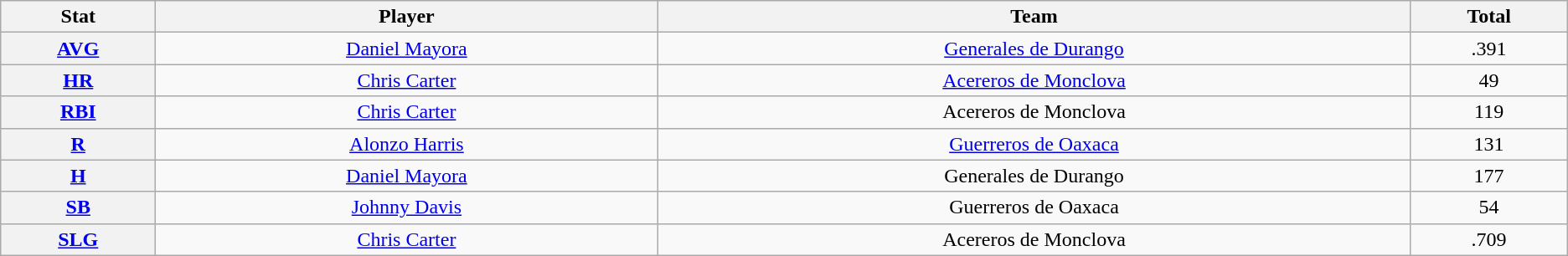<table class="wikitable" style="text-align:center;">
<tr>
<th scope="col" width="3%">Stat</th>
<th scope="col" width="10%">Player</th>
<th scope="col" width="15%">Team</th>
<th scope="col" width="3%">Total</th>
</tr>
<tr>
<th scope="row" style="text-align:center;"><a href='#'>AVG</a></th>
<td> <a href='#'>Daniel Mayora</a></td>
<td><a href='#'>Generales de Durango</a></td>
<td>.391</td>
</tr>
<tr>
<th scope="row" style="text-align:center;"><a href='#'>HR</a></th>
<td> <a href='#'>Chris Carter</a></td>
<td><a href='#'>Acereros de Monclova</a></td>
<td>49</td>
</tr>
<tr>
<th scope="row" style="text-align:center;"><a href='#'>RBI</a></th>
<td> <a href='#'>Chris Carter</a></td>
<td>Acereros de Monclova</td>
<td>119</td>
</tr>
<tr>
<th scope="row" style="text-align:center;"><a href='#'>R</a></th>
<td> <a href='#'>Alonzo Harris</a></td>
<td><a href='#'>Guerreros de Oaxaca</a></td>
<td>131</td>
</tr>
<tr>
<th scope="row" style="text-align:center;"><a href='#'>H</a></th>
<td> <a href='#'>Daniel Mayora</a></td>
<td>Generales de Durango</td>
<td>177</td>
</tr>
<tr>
<th scope="row" style="text-align:center;"><a href='#'>SB</a></th>
<td> <a href='#'>Johnny Davis</a></td>
<td>Guerreros de Oaxaca</td>
<td>54</td>
</tr>
<tr>
<th scope="row" style="text-align:center;"><a href='#'>SLG</a></th>
<td> <a href='#'>Chris Carter</a></td>
<td>Acereros de Monclova</td>
<td>.709</td>
</tr>
</table>
